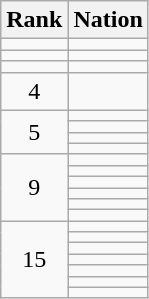<table class="wikitable sortable">
<tr>
<th>Rank</th>
<th>Nation</th>
</tr>
<tr>
<td align=center></td>
<td></td>
</tr>
<tr>
<td align=center></td>
<td></td>
</tr>
<tr>
<td align=center></td>
<td></td>
</tr>
<tr>
<td align=center>4</td>
<td></td>
</tr>
<tr>
<td align=center rowspan=4>5</td>
<td></td>
</tr>
<tr>
<td></td>
</tr>
<tr>
<td></td>
</tr>
<tr>
<td></td>
</tr>
<tr>
<td align=center rowspan=6>9</td>
<td></td>
</tr>
<tr>
<td></td>
</tr>
<tr>
<td></td>
</tr>
<tr>
<td></td>
</tr>
<tr>
<td></td>
</tr>
<tr>
<td></td>
</tr>
<tr>
<td align=center rowspan=7>15</td>
<td></td>
</tr>
<tr>
<td></td>
</tr>
<tr>
<td></td>
</tr>
<tr>
<td></td>
</tr>
<tr>
<td></td>
</tr>
<tr>
<td></td>
</tr>
<tr>
<td></td>
</tr>
</table>
